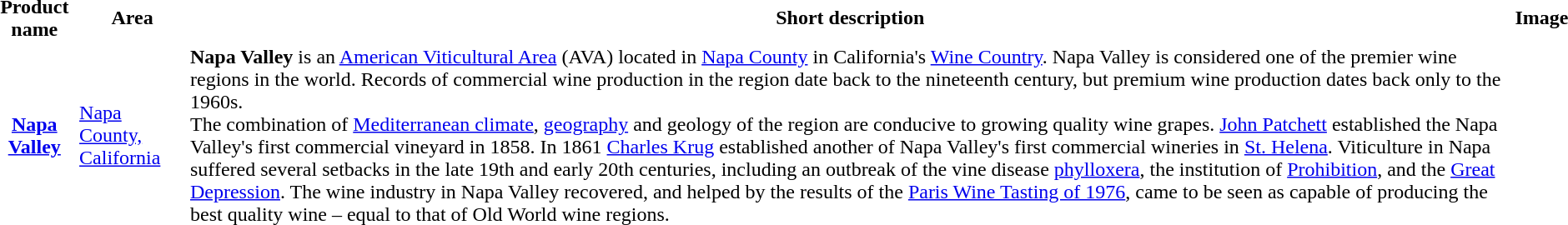<table>
<tr>
<th>Product name</th>
<th>Area</th>
<th>Short description</th>
<th>Image</th>
</tr>
<tr>
<th><a href='#'>Napa Valley</a></th>
<td><a href='#'>Napa County, California</a></td>
<td><strong>Napa Valley</strong> is an <a href='#'>American Viticultural Area</a> (AVA) located in <a href='#'>Napa County</a> in California's <a href='#'>Wine Country</a>. Napa Valley is considered one of the premier wine regions in the world. Records of commercial wine production in the region date back to the nineteenth century, but premium wine production dates back only to the 1960s.<br>The combination of <a href='#'>Mediterranean climate</a>, <a href='#'>geography</a> and geology of the region are conducive to growing quality wine grapes. <a href='#'>John Patchett</a> established the Napa Valley's first commercial vineyard in 1858. In 1861 <a href='#'>Charles Krug</a> established another of Napa Valley's first commercial wineries in <a href='#'>St. Helena</a>. Viticulture in Napa suffered several setbacks in the late 19th and early 20th centuries, including an outbreak of the vine disease <a href='#'>phylloxera</a>, the institution of <a href='#'>Prohibition</a>, and the <a href='#'>Great Depression</a>. The wine industry in Napa Valley recovered, and helped by the results of the <a href='#'>Paris Wine Tasting of 1976</a>, came to be seen as capable of producing the best quality wine – equal to that of Old World wine regions.</td>
<td></td>
</tr>
<tr>
</tr>
</table>
